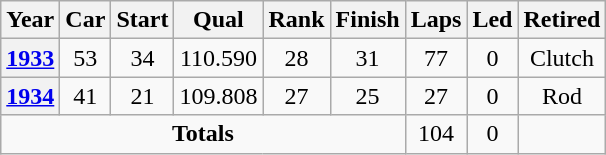<table class="wikitable" style="text-align:center">
<tr>
<th>Year</th>
<th>Car</th>
<th>Start</th>
<th>Qual</th>
<th>Rank</th>
<th>Finish</th>
<th>Laps</th>
<th>Led</th>
<th>Retired</th>
</tr>
<tr>
<th><a href='#'>1933</a></th>
<td>53</td>
<td>34</td>
<td>110.590</td>
<td>28</td>
<td>31</td>
<td>77</td>
<td>0</td>
<td>Clutch</td>
</tr>
<tr>
<th><a href='#'>1934</a></th>
<td>41</td>
<td>21</td>
<td>109.808</td>
<td>27</td>
<td>25</td>
<td>27</td>
<td>0</td>
<td>Rod</td>
</tr>
<tr>
<td colspan=6><strong>Totals</strong></td>
<td>104</td>
<td>0</td>
<td></td>
</tr>
</table>
